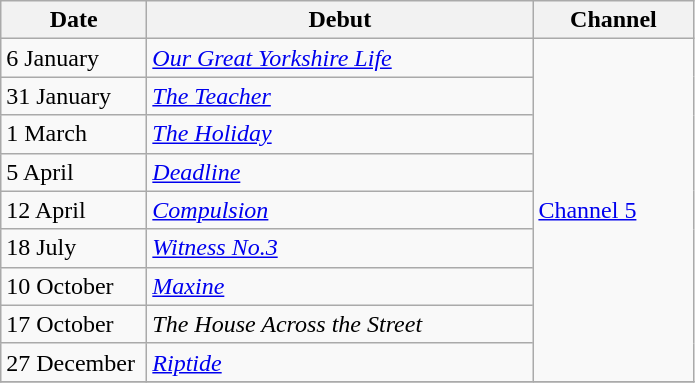<table class="wikitable">
<tr>
<th width=90>Date</th>
<th width=250>Debut</th>
<th width=100>Channel</th>
</tr>
<tr>
<td>6 January</td>
<td><em><a href='#'>Our Great Yorkshire Life</a></em></td>
<td rowspan="9"><a href='#'>Channel 5</a></td>
</tr>
<tr>
<td>31 January</td>
<td><em><a href='#'>The Teacher</a></em></td>
</tr>
<tr>
<td>1 March</td>
<td><em><a href='#'>The Holiday</a></em></td>
</tr>
<tr>
<td>5 April</td>
<td><em><a href='#'>Deadline</a></em></td>
</tr>
<tr>
<td>12 April</td>
<td><em><a href='#'>Compulsion</a></em></td>
</tr>
<tr>
<td>18 July</td>
<td><em><a href='#'>Witness No.3</a></em></td>
</tr>
<tr>
<td>10 October</td>
<td><em><a href='#'>Maxine</a></em></td>
</tr>
<tr>
<td>17 October</td>
<td><em>The House Across the Street</em></td>
</tr>
<tr>
<td>27 December</td>
<td><em><a href='#'>Riptide</a></em></td>
</tr>
<tr>
</tr>
</table>
